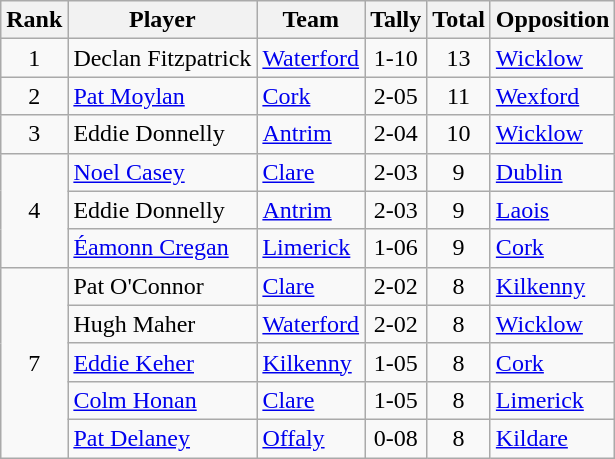<table class="wikitable">
<tr>
<th>Rank</th>
<th>Player</th>
<th>Team</th>
<th>Tally</th>
<th>Total</th>
<th>Opposition</th>
</tr>
<tr>
<td rowspan=1 align=center>1</td>
<td>Declan Fitzpatrick</td>
<td><a href='#'>Waterford</a></td>
<td align=center>1-10</td>
<td align=center>13</td>
<td><a href='#'>Wicklow</a></td>
</tr>
<tr>
<td rowspan=1 align=center>2</td>
<td><a href='#'>Pat Moylan</a></td>
<td><a href='#'>Cork</a></td>
<td align=center>2-05</td>
<td align=center>11</td>
<td><a href='#'>Wexford</a></td>
</tr>
<tr>
<td rowspan=1 align=center>3</td>
<td>Eddie Donnelly</td>
<td><a href='#'>Antrim</a></td>
<td align=center>2-04</td>
<td align=center>10</td>
<td><a href='#'>Wicklow</a></td>
</tr>
<tr>
<td rowspan=3 align=center>4</td>
<td><a href='#'>Noel Casey</a></td>
<td><a href='#'>Clare</a></td>
<td align=center>2-03</td>
<td align=center>9</td>
<td><a href='#'>Dublin</a></td>
</tr>
<tr>
<td>Eddie Donnelly</td>
<td><a href='#'>Antrim</a></td>
<td align=center>2-03</td>
<td align=center>9</td>
<td><a href='#'>Laois</a></td>
</tr>
<tr>
<td><a href='#'>Éamonn Cregan</a></td>
<td><a href='#'>Limerick</a></td>
<td align=center>1-06</td>
<td align=center>9</td>
<td><a href='#'>Cork</a></td>
</tr>
<tr>
<td rowspan=5 align=center>7</td>
<td>Pat O'Connor</td>
<td><a href='#'>Clare</a></td>
<td align=center>2-02</td>
<td align=center>8</td>
<td><a href='#'>Kilkenny</a></td>
</tr>
<tr>
<td>Hugh Maher</td>
<td><a href='#'>Waterford</a></td>
<td align=center>2-02</td>
<td align=center>8</td>
<td><a href='#'>Wicklow</a></td>
</tr>
<tr>
<td><a href='#'>Eddie Keher</a></td>
<td><a href='#'>Kilkenny</a></td>
<td align=center>1-05</td>
<td align=center>8</td>
<td><a href='#'>Cork</a></td>
</tr>
<tr>
<td><a href='#'>Colm Honan</a></td>
<td><a href='#'>Clare</a></td>
<td align=center>1-05</td>
<td align=center>8</td>
<td><a href='#'>Limerick</a></td>
</tr>
<tr>
<td><a href='#'>Pat Delaney</a></td>
<td><a href='#'>Offaly</a></td>
<td align=center>0-08</td>
<td align=center>8</td>
<td><a href='#'>Kildare</a></td>
</tr>
</table>
